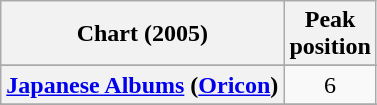<table class="wikitable plainrowheaders sortable">
<tr>
<th scope="col">Chart (2005)</th>
<th scope="col">Peak<br>position</th>
</tr>
<tr>
</tr>
<tr>
</tr>
<tr>
</tr>
<tr>
</tr>
<tr>
</tr>
<tr>
</tr>
<tr>
</tr>
<tr>
</tr>
<tr>
</tr>
<tr>
</tr>
<tr>
<th scope="row"><a href='#'>Japanese Albums</a> (<a href='#'>Oricon</a>)</th>
<td div style="text-align: center;">6</td>
</tr>
<tr>
</tr>
<tr>
</tr>
<tr>
</tr>
<tr>
</tr>
<tr>
</tr>
<tr>
</tr>
<tr>
</tr>
<tr>
</tr>
<tr>
</tr>
</table>
